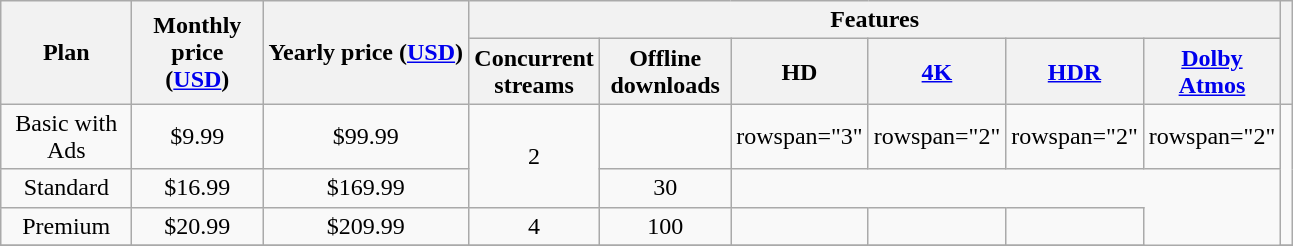<table class="wikitable" style="text-align:center;">
<tr>
<th style="width:5em" rowspan="2">Plan</th>
<th style="width:5em" rowspan="2">Monthly price (<a href='#'>USD</a>)</th>
<th rowspan="2">Yearly price (<a href='#'>USD</a>)</th>
<th colspan="6">Features</th>
<th rowspan="2"></th>
</tr>
<tr>
<th style="width:5em">Concurrent streams</th>
<th style="width:5em">Offline downloads</th>
<th style="width:5em">HD</th>
<th style="width:5em"><a href='#'>4K</a></th>
<th style="width:5em"><a href='#'>HDR</a></th>
<th style="width:5em"><a href='#'>Dolby Atmos</a></th>
</tr>
<tr>
<td>Basic with Ads</td>
<td>$9.99</td>
<td>$99.99</td>
<td rowspan="2">2</td>
<td></td>
<td>rowspan="3"  </td>
<td>rowspan="2"  </td>
<td>rowspan="2"  </td>
<td>rowspan="2"  </td>
<td rowspan="3"></td>
</tr>
<tr>
<td>Standard</td>
<td>$16.99</td>
<td>$169.99</td>
<td>30</td>
</tr>
<tr>
<td>Premium</td>
<td>$20.99</td>
<td>$209.99</td>
<td>4</td>
<td>100</td>
<td></td>
<td></td>
<td></td>
</tr>
<tr>
</tr>
</table>
